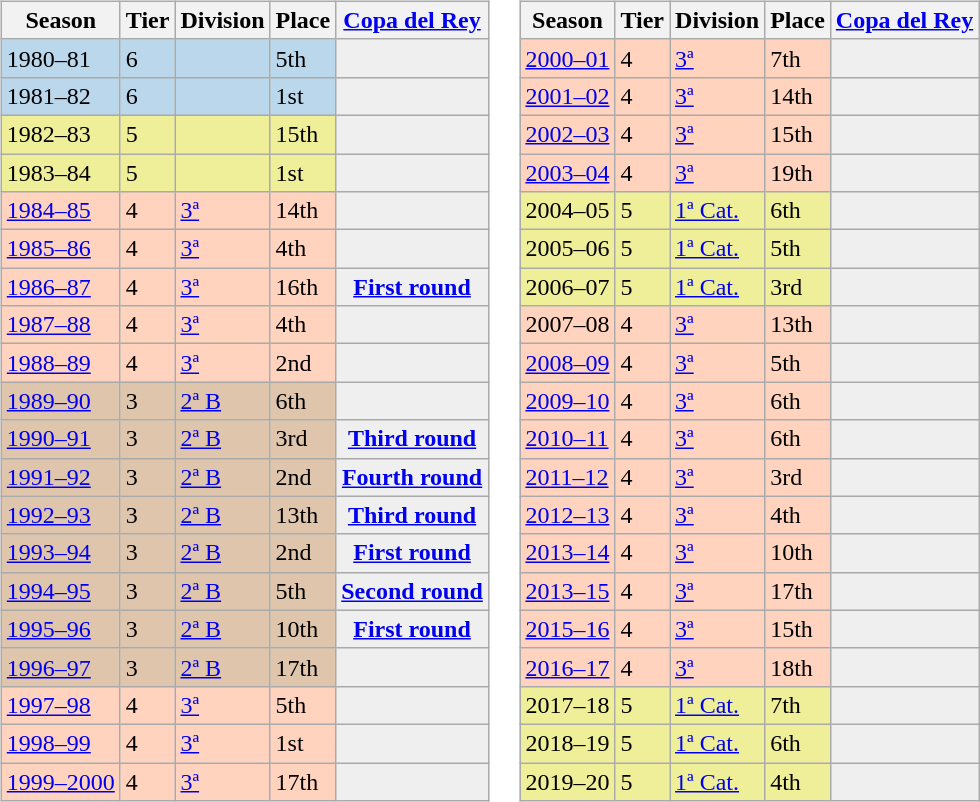<table>
<tr>
<td valign="top" width=0%><br><table class="wikitable">
<tr style="background:#f0f6fa;">
<th>Season</th>
<th>Tier</th>
<th>Division</th>
<th>Place</th>
<th><a href='#'>Copa del Rey</a></th>
</tr>
<tr>
<td style="background:#BBD7EC;">1980–81</td>
<td style="background:#BBD7EC;">6</td>
<td style="background:#BBD7EC;"></td>
<td style="background:#BBD7EC;">5th</td>
<th style="background:#efefef;"></th>
</tr>
<tr>
<td style="background:#BBD7EC;">1981–82</td>
<td style="background:#BBD7EC;">6</td>
<td style="background:#BBD7EC;"></td>
<td style="background:#BBD7EC;">1st</td>
<th style="background:#efefef;"></th>
</tr>
<tr>
<td style="background:#EFEF99;">1982–83</td>
<td style="background:#EFEF99;">5</td>
<td style="background:#EFEF99;"></td>
<td style="background:#EFEF99;">15th</td>
<th style="background:#efefef;"></th>
</tr>
<tr>
<td style="background:#EFEF99;">1983–84</td>
<td style="background:#EFEF99;">5</td>
<td style="background:#EFEF99;"></td>
<td style="background:#EFEF99;">1st</td>
<th style="background:#efefef;"></th>
</tr>
<tr>
<td style="background:#FFD3BD;"><a href='#'>1984–85</a></td>
<td style="background:#FFD3BD;">4</td>
<td style="background:#FFD3BD;"><a href='#'>3ª</a></td>
<td style="background:#FFD3BD;">14th</td>
<td style="background:#efefef;"></td>
</tr>
<tr>
<td style="background:#FFD3BD;"><a href='#'>1985–86</a></td>
<td style="background:#FFD3BD;">4</td>
<td style="background:#FFD3BD;"><a href='#'>3ª</a></td>
<td style="background:#FFD3BD;">4th</td>
<th style="background:#efefef;"></th>
</tr>
<tr>
<td style="background:#FFD3BD;"><a href='#'>1986–87</a></td>
<td style="background:#FFD3BD;">4</td>
<td style="background:#FFD3BD;"><a href='#'>3ª</a></td>
<td style="background:#FFD3BD;">16th</td>
<th style="background:#efefef;"><a href='#'>First round</a></th>
</tr>
<tr>
<td style="background:#FFD3BD;"><a href='#'>1987–88</a></td>
<td style="background:#FFD3BD;">4</td>
<td style="background:#FFD3BD;"><a href='#'>3ª</a></td>
<td style="background:#FFD3BD;">4th</td>
<th style="background:#efefef;"></th>
</tr>
<tr>
<td style="background:#FFD3BD;"><a href='#'>1988–89</a></td>
<td style="background:#FFD3BD;">4</td>
<td style="background:#FFD3BD;"><a href='#'>3ª</a></td>
<td style="background:#FFD3BD;">2nd</td>
<td style="background:#efefef;"></td>
</tr>
<tr>
<td style="background:#DEC5AB;"><a href='#'>1989–90</a></td>
<td style="background:#DEC5AB;">3</td>
<td style="background:#DEC5AB;"><a href='#'>2ª B</a></td>
<td style="background:#DEC5AB;">6th</td>
<td style="background:#efefef;"></td>
</tr>
<tr>
<td style="background:#DEC5AB;"><a href='#'>1990–91</a></td>
<td style="background:#DEC5AB;">3</td>
<td style="background:#DEC5AB;"><a href='#'>2ª B</a></td>
<td style="background:#DEC5AB;">3rd</td>
<th style="background:#efefef;"><a href='#'>Third round</a></th>
</tr>
<tr>
<td style="background:#DEC5AB;"><a href='#'>1991–92</a></td>
<td style="background:#DEC5AB;">3</td>
<td style="background:#DEC5AB;"><a href='#'>2ª B</a></td>
<td style="background:#DEC5AB;">2nd</td>
<th style="background:#efefef;"><a href='#'>Fourth round</a></th>
</tr>
<tr>
<td style="background:#DEC5AB;"><a href='#'>1992–93</a></td>
<td style="background:#DEC5AB;">3</td>
<td style="background:#DEC5AB;"><a href='#'>2ª B</a></td>
<td style="background:#DEC5AB;">13th</td>
<th style="background:#efefef;"><a href='#'>Third round</a></th>
</tr>
<tr>
<td style="background:#DEC5AB;"><a href='#'>1993–94</a></td>
<td style="background:#DEC5AB;">3</td>
<td style="background:#DEC5AB;"><a href='#'>2ª B</a></td>
<td style="background:#DEC5AB;">2nd</td>
<th style="background:#efefef;"><a href='#'>First round</a></th>
</tr>
<tr>
<td style="background:#DEC5AB;"><a href='#'>1994–95</a></td>
<td style="background:#DEC5AB;">3</td>
<td style="background:#DEC5AB;"><a href='#'>2ª B</a></td>
<td style="background:#DEC5AB;">5th</td>
<th style="background:#efefef;"><a href='#'>Second round</a></th>
</tr>
<tr>
<td style="background:#DEC5AB;"><a href='#'>1995–96</a></td>
<td style="background:#DEC5AB;">3</td>
<td style="background:#DEC5AB;"><a href='#'>2ª B</a></td>
<td style="background:#DEC5AB;">10th</td>
<th style="background:#efefef;"><a href='#'>First round</a></th>
</tr>
<tr>
<td style="background:#DEC5AB;"><a href='#'>1996–97</a></td>
<td style="background:#DEC5AB;">3</td>
<td style="background:#DEC5AB;"><a href='#'>2ª B</a></td>
<td style="background:#DEC5AB;">17th</td>
<td style="background:#efefef;"></td>
</tr>
<tr>
<td style="background:#FFD3BD;"><a href='#'>1997–98</a></td>
<td style="background:#FFD3BD;">4</td>
<td style="background:#FFD3BD;"><a href='#'>3ª</a></td>
<td style="background:#FFD3BD;">5th</td>
<th style="background:#efefef;"></th>
</tr>
<tr>
<td style="background:#FFD3BD;"><a href='#'>1998–99</a></td>
<td style="background:#FFD3BD;">4</td>
<td style="background:#FFD3BD;"><a href='#'>3ª</a></td>
<td style="background:#FFD3BD;">1st</td>
<th style="background:#efefef;"></th>
</tr>
<tr>
<td style="background:#FFD3BD;"><a href='#'>1999–2000</a></td>
<td style="background:#FFD3BD;">4</td>
<td style="background:#FFD3BD;"><a href='#'>3ª</a></td>
<td style="background:#FFD3BD;">17th</td>
<th style="background:#efefef;"></th>
</tr>
</table>
</td>
<td valign="top" width=0%><br><table class="wikitable">
<tr style="background:#f0f6fa;">
<th>Season</th>
<th>Tier</th>
<th>Division</th>
<th>Place</th>
<th><a href='#'>Copa del Rey</a></th>
</tr>
<tr>
<td style="background:#FFD3BD;"><a href='#'>2000–01</a></td>
<td style="background:#FFD3BD;">4</td>
<td style="background:#FFD3BD;"><a href='#'>3ª</a></td>
<td style="background:#FFD3BD;">7th</td>
<td style="background:#efefef;"></td>
</tr>
<tr>
<td style="background:#FFD3BD;"><a href='#'>2001–02</a></td>
<td style="background:#FFD3BD;">4</td>
<td style="background:#FFD3BD;"><a href='#'>3ª</a></td>
<td style="background:#FFD3BD;">14th</td>
<td style="background:#efefef;"></td>
</tr>
<tr>
<td style="background:#FFD3BD;"><a href='#'>2002–03</a></td>
<td style="background:#FFD3BD;">4</td>
<td style="background:#FFD3BD;"><a href='#'>3ª</a></td>
<td style="background:#FFD3BD;">15th</td>
<td style="background:#efefef;"></td>
</tr>
<tr>
<td style="background:#FFD3BD;"><a href='#'>2003–04</a></td>
<td style="background:#FFD3BD;">4</td>
<td style="background:#FFD3BD;"><a href='#'>3ª</a></td>
<td style="background:#FFD3BD;">19th</td>
<th style="background:#efefef;"></th>
</tr>
<tr>
<td style="background:#EFEF99;">2004–05</td>
<td style="background:#EFEF99;">5</td>
<td style="background:#EFEF99;"><a href='#'>1ª Cat.</a></td>
<td style="background:#EFEF99;">6th</td>
<th style="background:#efefef;"></th>
</tr>
<tr>
<td style="background:#EFEF99;">2005–06</td>
<td style="background:#EFEF99;">5</td>
<td style="background:#EFEF99;"><a href='#'>1ª Cat.</a></td>
<td style="background:#EFEF99;">5th</td>
<th style="background:#efefef;"></th>
</tr>
<tr>
<td style="background:#EFEF99;">2006–07</td>
<td style="background:#EFEF99;">5</td>
<td style="background:#EFEF99;"><a href='#'>1ª Cat.</a></td>
<td style="background:#EFEF99;">3rd</td>
<th style="background:#efefef;"></th>
</tr>
<tr>
<td style="background:#FFD3BD;">2007–08</td>
<td style="background:#FFD3BD;">4</td>
<td style="background:#FFD3BD;"><a href='#'>3ª</a></td>
<td style="background:#FFD3BD;">13th</td>
<th style="background:#efefef;"></th>
</tr>
<tr>
<td style="background:#FFD3BD;"><a href='#'>2008–09</a></td>
<td style="background:#FFD3BD;">4</td>
<td style="background:#FFD3BD;"><a href='#'>3ª</a></td>
<td style="background:#FFD3BD;">5th</td>
<td style="background:#efefef;"></td>
</tr>
<tr>
<td style="background:#FFD3BD;"><a href='#'>2009–10</a></td>
<td style="background:#FFD3BD;">4</td>
<td style="background:#FFD3BD;"><a href='#'>3ª</a></td>
<td style="background:#FFD3BD;">6th</td>
<td style="background:#efefef;"></td>
</tr>
<tr>
<td style="background:#FFD3BD;"><a href='#'>2010–11</a></td>
<td style="background:#FFD3BD;">4</td>
<td style="background:#FFD3BD;"><a href='#'>3ª</a></td>
<td style="background:#FFD3BD;">6th</td>
<td style="background:#efefef;"></td>
</tr>
<tr>
<td style="background:#FFD3BD;"><a href='#'>2011–12</a></td>
<td style="background:#FFD3BD;">4</td>
<td style="background:#FFD3BD;"><a href='#'>3ª</a></td>
<td style="background:#FFD3BD;">3rd</td>
<td style="background:#efefef;"></td>
</tr>
<tr>
<td style="background:#FFD3BD;"><a href='#'>2012–13</a></td>
<td style="background:#FFD3BD;">4</td>
<td style="background:#FFD3BD;"><a href='#'>3ª</a></td>
<td style="background:#FFD3BD;">4th</td>
<td style="background:#efefef;"></td>
</tr>
<tr>
<td style="background:#FFD3BD;"><a href='#'>2013–14</a></td>
<td style="background:#FFD3BD;">4</td>
<td style="background:#FFD3BD;"><a href='#'>3ª</a></td>
<td style="background:#FFD3BD;">10th</td>
<td style="background:#efefef;"></td>
</tr>
<tr>
<td style="background:#FFD3BD;"><a href='#'>2013–15</a></td>
<td style="background:#FFD3BD;">4</td>
<td style="background:#FFD3BD;"><a href='#'>3ª</a></td>
<td style="background:#FFD3BD;">17th</td>
<td style="background:#efefef;"></td>
</tr>
<tr>
<td style="background:#FFD3BD;"><a href='#'>2015–16</a></td>
<td style="background:#FFD3BD;">4</td>
<td style="background:#FFD3BD;"><a href='#'>3ª</a></td>
<td style="background:#FFD3BD;">15th</td>
<td style="background:#efefef;"></td>
</tr>
<tr>
<td style="background:#FFD3BD;"><a href='#'>2016–17</a></td>
<td style="background:#FFD3BD;">4</td>
<td style="background:#FFD3BD;"><a href='#'>3ª</a></td>
<td style="background:#FFD3BD;">18th</td>
<td style="background:#efefef;"></td>
</tr>
<tr>
<td style="background:#EFEF99;">2017–18</td>
<td style="background:#EFEF99;">5</td>
<td style="background:#EFEF99;"><a href='#'>1ª Cat.</a></td>
<td style="background:#EFEF99;">7th</td>
<th style="background:#efefef;"></th>
</tr>
<tr>
<td style="background:#EFEF99;">2018–19</td>
<td style="background:#EFEF99;">5</td>
<td style="background:#EFEF99;"><a href='#'>1ª Cat.</a></td>
<td style="background:#EFEF99;">6th</td>
<th style="background:#efefef;"></th>
</tr>
<tr>
<td style="background:#EFEF99;">2019–20</td>
<td style="background:#EFEF99;">5</td>
<td style="background:#EFEF99;"><a href='#'>1ª Cat.</a></td>
<td style="background:#EFEF99;">4th</td>
<th style="background:#efefef;"></th>
</tr>
</table>
</td>
</tr>
</table>
